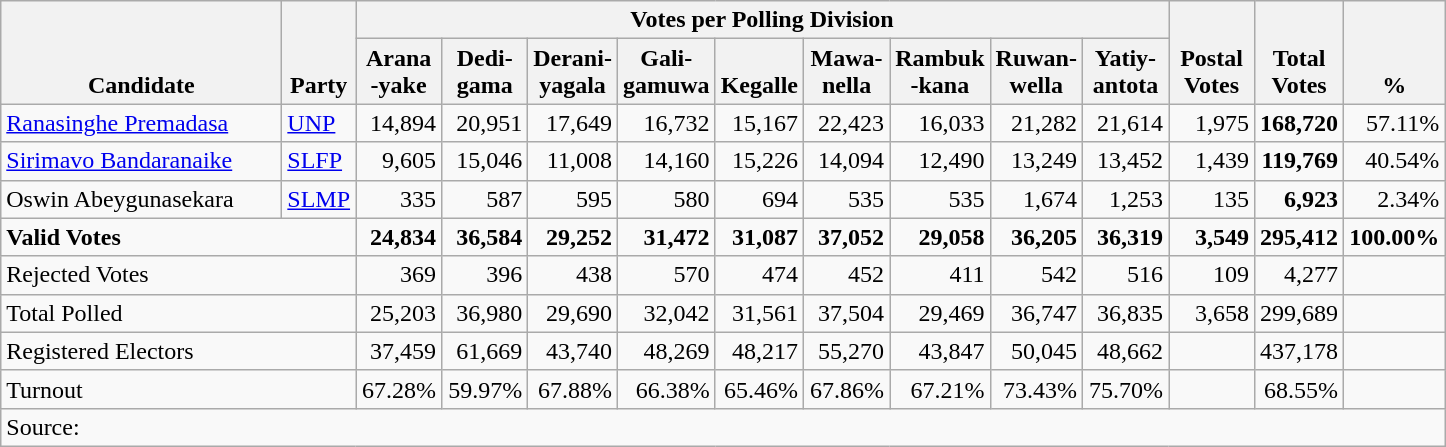<table class="wikitable" border="1" style="text-align:right;">
<tr>
<th align=left valign=bottom rowspan=2 width="180">Candidate</th>
<th align=left valign=bottom rowspan=2 width="40">Party</th>
<th colspan=9>Votes per Polling Division</th>
<th align=center valign=bottom rowspan=2 width="50">Postal<br>Votes</th>
<th align=center valign=bottom rowspan=2 width="50">Total Votes</th>
<th align=center valign=bottom rowspan=2 width="50">%</th>
</tr>
<tr>
<th align=center valign=bottom width="50">Arana<br>-yake</th>
<th align=center valign=bottom width="50">Dedi-<br>gama</th>
<th align=center valign=bottom width="50">Derani-<br>yagala</th>
<th align=center valign=bottom width="50">Gali-<br>gamuwa</th>
<th align=center valign=bottom width="50">Kegalle</th>
<th align=center valign=bottom width="50">Mawa-<br>nella</th>
<th align=center valign=bottom width="50">Rambuk<br>-kana</th>
<th align=center valign=bottom width="50">Ruwan-<br>wella</th>
<th align=center valign=bottom width="50">Yatiy-<br>antota</th>
</tr>
<tr>
<td align=left><a href='#'>Ranasinghe Premadasa</a></td>
<td align=left><a href='#'>UNP</a></td>
<td>14,894</td>
<td>20,951</td>
<td>17,649</td>
<td>16,732</td>
<td>15,167</td>
<td>22,423</td>
<td>16,033</td>
<td>21,282</td>
<td>21,614</td>
<td>1,975</td>
<td><strong>168,720</strong></td>
<td>57.11%</td>
</tr>
<tr>
<td align=left><a href='#'>Sirimavo Bandaranaike</a></td>
<td align=left><a href='#'>SLFP</a></td>
<td>9,605</td>
<td>15,046</td>
<td>11,008</td>
<td>14,160</td>
<td>15,226</td>
<td>14,094</td>
<td>12,490</td>
<td>13,249</td>
<td>13,452</td>
<td>1,439</td>
<td><strong>119,769</strong></td>
<td>40.54%</td>
</tr>
<tr>
<td align=left>Oswin Abeygunasekara</td>
<td align=left><a href='#'>SLMP</a></td>
<td>335</td>
<td>587</td>
<td>595</td>
<td>580</td>
<td>694</td>
<td>535</td>
<td>535</td>
<td>1,674</td>
<td>1,253</td>
<td>135</td>
<td><strong>6,923</strong></td>
<td>2.34%</td>
</tr>
<tr>
<td align=left colspan=2><strong>Valid Votes</strong></td>
<td><strong>24,834</strong></td>
<td><strong>36,584</strong></td>
<td><strong>29,252</strong></td>
<td><strong>31,472</strong></td>
<td><strong>31,087</strong></td>
<td><strong>37,052</strong></td>
<td><strong>29,058</strong></td>
<td><strong>36,205</strong></td>
<td><strong>36,319</strong></td>
<td><strong>3,549</strong></td>
<td><strong>295,412</strong></td>
<td><strong>100.00%</strong></td>
</tr>
<tr>
<td align=left colspan=2>Rejected Votes</td>
<td>369</td>
<td>396</td>
<td>438</td>
<td>570</td>
<td>474</td>
<td>452</td>
<td>411</td>
<td>542</td>
<td>516</td>
<td>109</td>
<td>4,277</td>
<td></td>
</tr>
<tr>
<td align=left colspan=2>Total Polled</td>
<td>25,203</td>
<td>36,980</td>
<td>29,690</td>
<td>32,042</td>
<td>31,561</td>
<td>37,504</td>
<td>29,469</td>
<td>36,747</td>
<td>36,835</td>
<td>3,658</td>
<td>299,689</td>
<td></td>
</tr>
<tr>
<td align=left colspan=2>Registered Electors</td>
<td>37,459</td>
<td>61,669</td>
<td>43,740</td>
<td>48,269</td>
<td>48,217</td>
<td>55,270</td>
<td>43,847</td>
<td>50,045</td>
<td>48,662</td>
<td></td>
<td>437,178</td>
<td></td>
</tr>
<tr>
<td align=left colspan=2>Turnout</td>
<td>67.28%</td>
<td>59.97%</td>
<td>67.88%</td>
<td>66.38%</td>
<td>65.46%</td>
<td>67.86%</td>
<td>67.21%</td>
<td>73.43%</td>
<td>75.70%</td>
<td></td>
<td>68.55%</td>
<td></td>
</tr>
<tr>
<td align=left colspan=14>Source:</td>
</tr>
</table>
